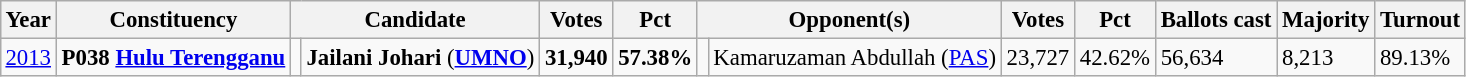<table class="wikitable" style="margin:0.5em ; font-size:95%">
<tr>
<th>Year</th>
<th>Constituency</th>
<th colspan=2>Candidate</th>
<th>Votes</th>
<th>Pct</th>
<th colspan=2>Opponent(s)</th>
<th>Votes</th>
<th>Pct</th>
<th>Ballots cast</th>
<th>Majority</th>
<th>Turnout</th>
</tr>
<tr>
<td><a href='#'>2013</a></td>
<td><strong>P038 <a href='#'>Hulu Terengganu</a></strong></td>
<td></td>
<td><strong>Jailani Johari</strong> (<a href='#'><strong>UMNO</strong></a>)</td>
<td align="right"><strong>31,940</strong></td>
<td><strong>57.38%</strong></td>
<td></td>
<td>Kamaruzaman Abdullah (<a href='#'>PAS</a>)</td>
<td align="right">23,727</td>
<td>42.62%</td>
<td>56,634</td>
<td>8,213</td>
<td>89.13%</td>
</tr>
</table>
